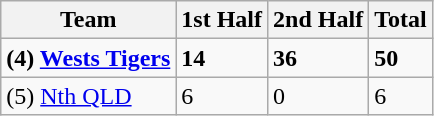<table class="wikitable">
<tr>
<th>Team</th>
<th>1st Half</th>
<th>2nd Half</th>
<th>Total</th>
</tr>
<tr>
<td><strong>(4) <a href='#'>Wests Tigers</a></strong></td>
<td><strong>14</strong></td>
<td><strong>36</strong></td>
<td><strong>50</strong></td>
</tr>
<tr>
<td>(5) <a href='#'>Nth QLD</a></td>
<td>6</td>
<td>0</td>
<td>6</td>
</tr>
</table>
